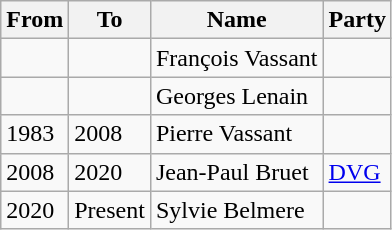<table class="wikitable">
<tr>
<th>From</th>
<th>To</th>
<th>Name</th>
<th>Party</th>
</tr>
<tr>
<td></td>
<td></td>
<td>François Vassant</td>
<td></td>
</tr>
<tr>
<td></td>
<td></td>
<td>Georges Lenain</td>
<td></td>
</tr>
<tr>
<td>1983</td>
<td>2008</td>
<td>Pierre Vassant</td>
<td></td>
</tr>
<tr>
<td>2008</td>
<td>2020</td>
<td>Jean-Paul Bruet</td>
<td><a href='#'>DVG</a></td>
</tr>
<tr>
<td>2020</td>
<td>Present</td>
<td>Sylvie Belmere</td>
<td></td>
</tr>
</table>
